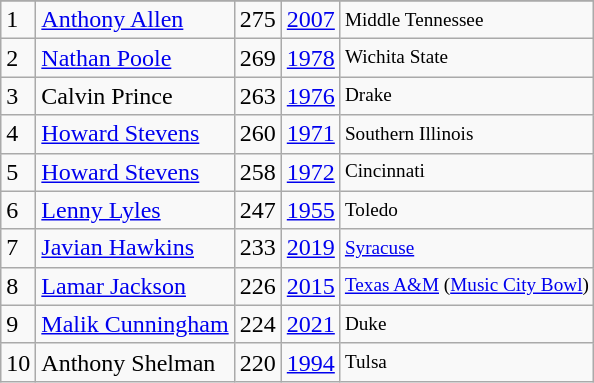<table class="wikitable">
<tr>
</tr>
<tr>
<td>1</td>
<td><a href='#'>Anthony Allen</a></td>
<td>275</td>
<td><a href='#'>2007</a></td>
<td style="font-size:80%;">Middle Tennessee</td>
</tr>
<tr>
<td>2</td>
<td><a href='#'>Nathan Poole</a></td>
<td>269</td>
<td><a href='#'>1978</a></td>
<td style="font-size:80%;">Wichita State</td>
</tr>
<tr>
<td>3</td>
<td>Calvin Prince</td>
<td>263</td>
<td><a href='#'>1976</a></td>
<td style="font-size:80%;">Drake</td>
</tr>
<tr>
<td>4</td>
<td><a href='#'>Howard Stevens</a></td>
<td>260</td>
<td><a href='#'>1971</a></td>
<td style="font-size:80%;">Southern Illinois</td>
</tr>
<tr>
<td>5</td>
<td><a href='#'>Howard Stevens</a></td>
<td>258</td>
<td><a href='#'>1972</a></td>
<td style="font-size:80%;">Cincinnati</td>
</tr>
<tr>
<td>6</td>
<td><a href='#'>Lenny Lyles</a></td>
<td>247</td>
<td><a href='#'>1955</a></td>
<td style="font-size:80%;">Toledo</td>
</tr>
<tr>
<td>7</td>
<td><a href='#'>Javian Hawkins</a></td>
<td>233</td>
<td><a href='#'>2019</a></td>
<td style="font-size:80%;"><a href='#'>Syracuse</a></td>
</tr>
<tr>
<td>8</td>
<td><a href='#'>Lamar Jackson</a></td>
<td>226</td>
<td><a href='#'>2015</a></td>
<td style="font-size:80%;"><a href='#'>Texas A&M</a> (<a href='#'>Music City Bowl</a>)</td>
</tr>
<tr>
<td>9</td>
<td><a href='#'>Malik Cunningham</a></td>
<td>224</td>
<td><a href='#'>2021</a></td>
<td style="font-size:80%;">Duke</td>
</tr>
<tr>
<td>10</td>
<td>Anthony Shelman</td>
<td>220</td>
<td><a href='#'>1994</a></td>
<td style="font-size:80%;">Tulsa</td>
</tr>
</table>
